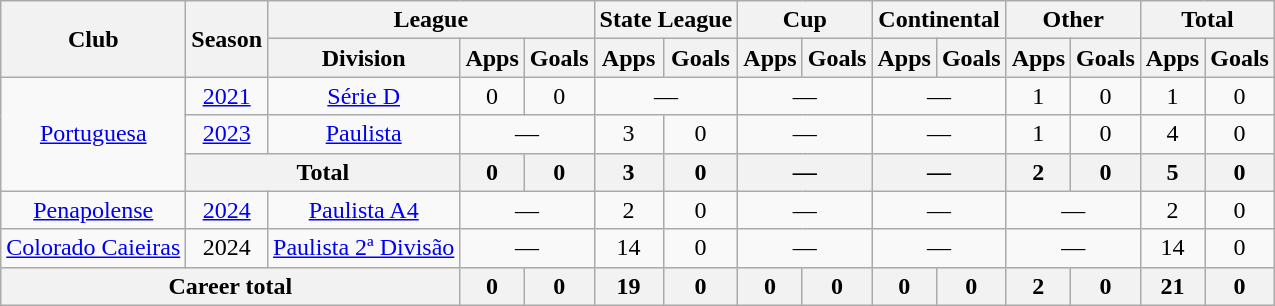<table class="wikitable" style="text-align: center;">
<tr>
<th rowspan="2">Club</th>
<th rowspan="2">Season</th>
<th colspan="3">League</th>
<th colspan="2">State League</th>
<th colspan="2">Cup</th>
<th colspan="2">Continental</th>
<th colspan="2">Other</th>
<th colspan="2">Total</th>
</tr>
<tr>
<th>Division</th>
<th>Apps</th>
<th>Goals</th>
<th>Apps</th>
<th>Goals</th>
<th>Apps</th>
<th>Goals</th>
<th>Apps</th>
<th>Goals</th>
<th>Apps</th>
<th>Goals</th>
<th>Apps</th>
<th>Goals</th>
</tr>
<tr>
<td rowspan="3" valign="center"><a href='#'>Portuguesa</a></td>
<td><a href='#'>2021</a></td>
<td><a href='#'>Série D</a></td>
<td>0</td>
<td>0</td>
<td colspan="2">—</td>
<td colspan="2">—</td>
<td colspan="2">—</td>
<td>1</td>
<td>0</td>
<td>1</td>
<td>0</td>
</tr>
<tr>
<td><a href='#'>2023</a></td>
<td><a href='#'>Paulista</a></td>
<td colspan="2">—</td>
<td>3</td>
<td>0</td>
<td colspan="2">—</td>
<td colspan="2">—</td>
<td>1</td>
<td>0</td>
<td>4</td>
<td>0</td>
</tr>
<tr>
<th colspan="2">Total</th>
<th>0</th>
<th>0</th>
<th>3</th>
<th>0</th>
<th colspan="2">—</th>
<th colspan="2">—</th>
<th>2</th>
<th>0</th>
<th>5</th>
<th>0</th>
</tr>
<tr>
<td><a href='#'>Penapolense</a></td>
<td><a href='#'>2024</a></td>
<td><a href='#'>Paulista A4</a></td>
<td colspan="2">—</td>
<td>2</td>
<td>0</td>
<td colspan="2">—</td>
<td colspan="2">—</td>
<td colspan="2">—</td>
<td>2</td>
<td>0</td>
</tr>
<tr>
<td><a href='#'>Colorado Caieiras</a></td>
<td>2024</td>
<td><a href='#'>Paulista 2ª Divisão</a></td>
<td colspan="2">—</td>
<td>14</td>
<td>0</td>
<td colspan="2">—</td>
<td colspan="2">—</td>
<td colspan="2">—</td>
<td>14</td>
<td>0</td>
</tr>
<tr>
<th colspan="3"><strong>Career total</strong></th>
<th>0</th>
<th>0</th>
<th>19</th>
<th>0</th>
<th>0</th>
<th>0</th>
<th>0</th>
<th>0</th>
<th>2</th>
<th>0</th>
<th>21</th>
<th>0</th>
</tr>
</table>
